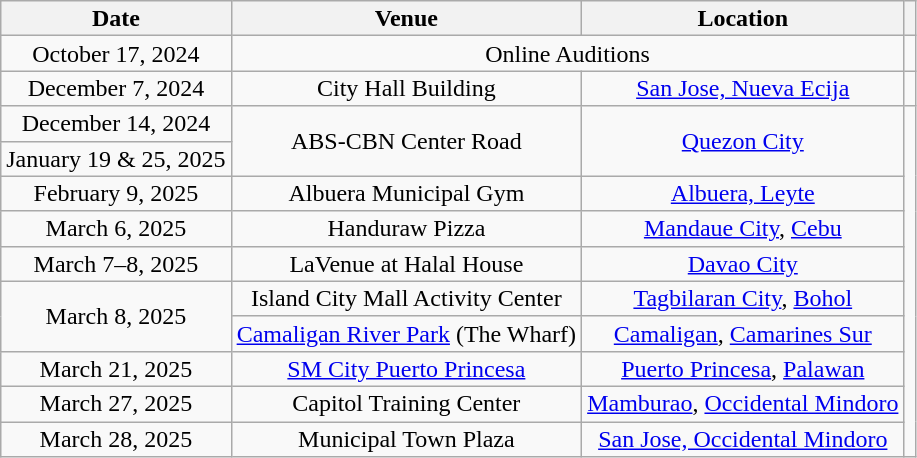<table class="wikitable" style="text-align:center; font-size:100%; line-height:16px;">
<tr>
<th>Date</th>
<th>Venue</th>
<th>Location</th>
<th></th>
</tr>
<tr>
<td>October 17, 2024</td>
<td colspan="2">Online Auditions</td>
<td></td>
</tr>
<tr>
<td>December 7, 2024</td>
<td>City Hall Building</td>
<td><a href='#'>San Jose, Nueva Ecija</a></td>
<td></td>
</tr>
<tr>
<td>December 14, 2024</td>
<td rowspan="2">ABS-CBN Center Road</td>
<td rowspan="2"><a href='#'>Quezon City</a></td>
<td rowspan="10"></td>
</tr>
<tr>
<td>January 19 & 25, 2025</td>
</tr>
<tr>
<td>February 9, 2025</td>
<td>Albuera Municipal Gym</td>
<td><a href='#'>Albuera, Leyte</a></td>
</tr>
<tr>
<td>March 6, 2025</td>
<td>Handuraw Pizza</td>
<td><a href='#'>Mandaue City</a>, <a href='#'>Cebu</a></td>
</tr>
<tr>
<td>March 7–8, 2025</td>
<td>LaVenue at Halal House</td>
<td><a href='#'>Davao City</a></td>
</tr>
<tr>
<td rowspan="2">March 8, 2025</td>
<td>Island City Mall Activity Center</td>
<td><a href='#'>Tagbilaran City</a>, <a href='#'>Bohol</a></td>
</tr>
<tr>
<td><a href='#'>Camaligan River Park</a> (The Wharf)</td>
<td><a href='#'>Camaligan</a>, <a href='#'>Camarines Sur</a></td>
</tr>
<tr>
<td>March 21, 2025</td>
<td><a href='#'>SM City Puerto Princesa</a></td>
<td><a href='#'>Puerto Princesa</a>, <a href='#'>Palawan</a></td>
</tr>
<tr>
<td>March 27, 2025</td>
<td>Capitol Training Center</td>
<td><a href='#'>Mamburao</a>, <a href='#'>Occidental Mindoro</a></td>
</tr>
<tr>
<td>March 28, 2025</td>
<td>Municipal Town Plaza</td>
<td><a href='#'>San Jose, Occidental Mindoro</a></td>
</tr>
</table>
